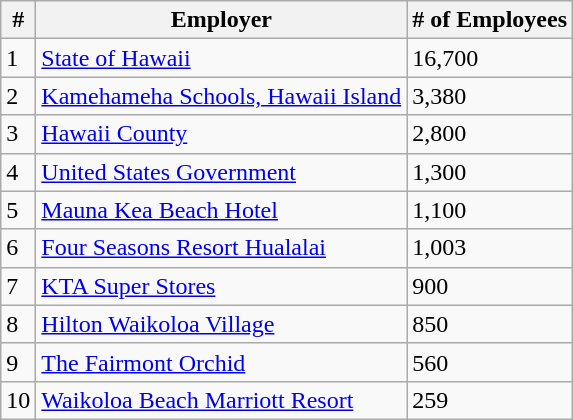<table class="wikitable sortable" border="1">
<tr>
<th>#</th>
<th>Employer</th>
<th># of Employees</th>
</tr>
<tr>
<td>1</td>
<td><a href='#'>State of Hawaii</a></td>
<td>16,700</td>
</tr>
<tr>
<td>2</td>
<td><a href='#'>Kamehameha Schools, Hawaii Island</a></td>
<td>3,380</td>
</tr>
<tr>
<td>3</td>
<td><a href='#'>Hawaii County</a></td>
<td>2,800</td>
</tr>
<tr>
<td>4</td>
<td><a href='#'>United States Government</a></td>
<td>1,300</td>
</tr>
<tr>
<td>5</td>
<td><a href='#'>Mauna Kea Beach Hotel</a></td>
<td>1,100</td>
</tr>
<tr>
<td>6</td>
<td><a href='#'>Four Seasons Resort Hualalai</a></td>
<td>1,003</td>
</tr>
<tr>
<td>7</td>
<td><a href='#'>KTA Super Stores</a></td>
<td>900</td>
</tr>
<tr>
<td>8</td>
<td><a href='#'>Hilton Waikoloa Village</a></td>
<td>850</td>
</tr>
<tr>
<td>9</td>
<td><a href='#'>The Fairmont Orchid</a></td>
<td>560</td>
</tr>
<tr>
<td>10</td>
<td><a href='#'>Waikoloa Beach Marriott Resort</a></td>
<td>259</td>
</tr>
</table>
